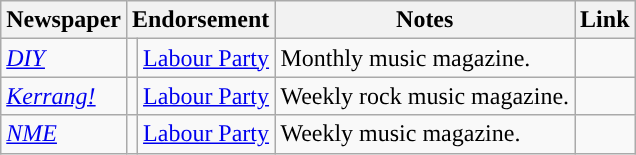<table class="wikitable">
<tr>
<th>Newspaper</th>
<th colspan=2>Endorsement</th>
<th>Notes</th>
<th>Link</th>
</tr>
<tr>
<td><em><a href='#'>DIY</a></em></td>
<td style="background-color: "></td>
<td><a href='#'>Labour Party</a></td>
<td>Monthly music magazine.</td>
<td></td>
</tr>
<tr>
<td><em><a href='#'>Kerrang!</a></em></td>
<td style="background-color: "></td>
<td><a href='#'>Labour Party</a></td>
<td>Weekly rock music magazine.</td>
<td></td>
</tr>
<tr>
<td><em><a href='#'>NME</a></em></td>
<td style="background-color: "></td>
<td><a href='#'>Labour Party</a></td>
<td>Weekly music magazine.</td>
<td></td>
</tr>
</table>
